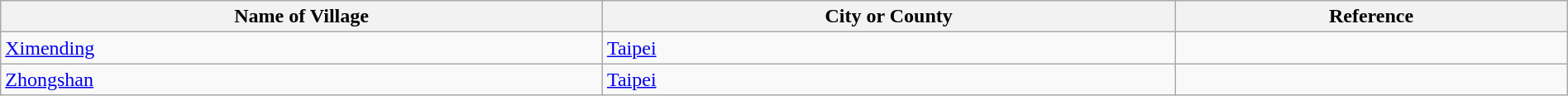<table class="wikitable" style="width: 100%">
<tr>
<th>Name of Village</th>
<th>City or County</th>
<th>Reference</th>
</tr>
<tr>
<td><a href='#'>Ximending</a></td>
<td><a href='#'>Taipei</a></td>
<td></td>
</tr>
<tr>
<td><a href='#'>Zhongshan</a></td>
<td><a href='#'>Taipei</a></td>
<td></td>
</tr>
</table>
